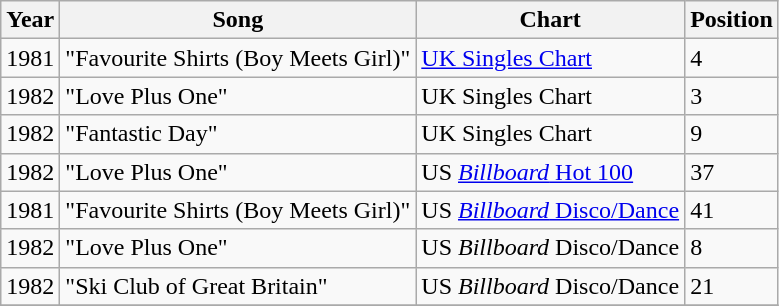<table class="wikitable">
<tr>
<th align="left">Year</th>
<th align="left">Song</th>
<th align="left">Chart</th>
<th align="left">Position</th>
</tr>
<tr>
<td align="left">1981</td>
<td align="left">"Favourite Shirts (Boy Meets Girl)"</td>
<td align="left"><a href='#'>UK Singles Chart</a></td>
<td align="left">4</td>
</tr>
<tr>
<td align="left">1982</td>
<td align="left">"Love Plus One"</td>
<td align="left">UK Singles Chart</td>
<td align="left">3</td>
</tr>
<tr>
<td align="left">1982</td>
<td align="left">"Fantastic Day"</td>
<td align="left">UK Singles Chart</td>
<td align="left">9</td>
</tr>
<tr>
<td align="left">1982</td>
<td align="left">"Love Plus One"</td>
<td align="left">US <a href='#'><em>Billboard</em> Hot 100</a></td>
<td align="left">37</td>
</tr>
<tr>
<td align="left">1981</td>
<td align="left">"Favourite Shirts (Boy Meets Girl)"</td>
<td align="left">US <a href='#'><em>Billboard</em> Disco/Dance</a></td>
<td align="left">41</td>
</tr>
<tr>
<td align="left">1982</td>
<td align="left">"Love Plus One"</td>
<td align="left">US <em>Billboard</em> Disco/Dance</td>
<td align="left">8</td>
</tr>
<tr>
<td align="left">1982</td>
<td align="left">"Ski Club of Great Britain"</td>
<td align="left">US <em>Billboard</em> Disco/Dance</td>
<td align="left">21</td>
</tr>
<tr>
</tr>
</table>
